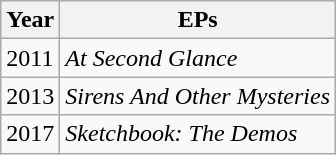<table class="wikitable">
<tr>
<th>Year</th>
<th>EPs</th>
</tr>
<tr>
<td>2011</td>
<td><em>At Second Glance</em></td>
</tr>
<tr>
<td>2013</td>
<td><em>Sirens And Other Mysteries</em></td>
</tr>
<tr>
<td>2017</td>
<td><em>Sketchbook: The Demos</em></td>
</tr>
</table>
